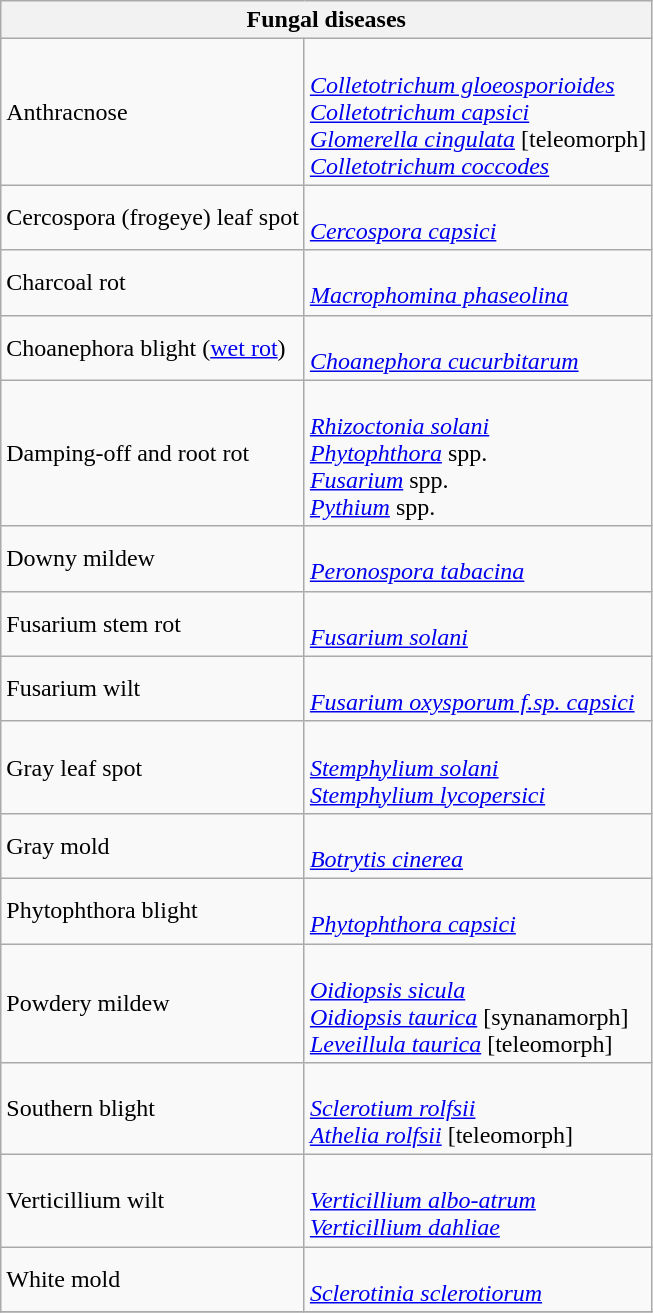<table class="wikitable" style="clear">
<tr>
<th colspan=2><strong>Fungal diseases</strong><br></th>
</tr>
<tr>
<td>Anthracnose</td>
<td><br><em><a href='#'>Colletotrichum gloeosporioides</a></em><br>
<em><a href='#'>Colletotrichum capsici</a></em><br>
<em><a href='#'>Glomerella cingulata</a></em> [teleomorph] <br>
<em><a href='#'>Colletotrichum coccodes</a></em></td>
</tr>
<tr>
<td>Cercospora (frogeye) leaf spot</td>
<td><br><em><a href='#'>Cercospora capsici</a></em></td>
</tr>
<tr>
<td>Charcoal rot</td>
<td><br><em><a href='#'>Macrophomina phaseolina</a></em></td>
</tr>
<tr>
<td>Choanephora blight (<a href='#'>wet rot</a>)</td>
<td><br><em><a href='#'>Choanephora cucurbitarum</a></em></td>
</tr>
<tr>
<td>Damping-off and root rot</td>
<td><br><em><a href='#'>Rhizoctonia solani</a></em> <br>
<em><a href='#'>Phytophthora</a></em> spp. <br>
<em><a href='#'>Fusarium</a></em> spp. <br>
<em><a href='#'>Pythium</a></em> spp.</td>
</tr>
<tr>
<td>Downy mildew</td>
<td><br><em><a href='#'>Peronospora tabacina</a></em></td>
</tr>
<tr>
<td>Fusarium stem rot</td>
<td><br><em><a href='#'>Fusarium solani</a></em></td>
</tr>
<tr>
<td>Fusarium wilt</td>
<td><br><em><a href='#'>Fusarium oxysporum f.sp. capsici</a></em></td>
</tr>
<tr>
<td>Gray leaf spot</td>
<td><br><em><a href='#'>Stemphylium solani</a></em><br>
<em><a href='#'>Stemphylium lycopersici</a></em></td>
</tr>
<tr>
<td>Gray mold</td>
<td><br><em><a href='#'>Botrytis cinerea</a></em><br></td>
</tr>
<tr>
<td>Phytophthora blight</td>
<td><br><em><a href='#'>Phytophthora capsici</a></em></td>
</tr>
<tr>
<td>Powdery mildew</td>
<td><br><em><a href='#'>Oidiopsis sicula</a></em> <br>
<em><a href='#'>Oidiopsis taurica</a></em> [synanamorph] <br>
<em><a href='#'>Leveillula taurica</a></em> [teleomorph]</td>
</tr>
<tr>
<td>Southern blight</td>
<td><br><em><a href='#'>Sclerotium rolfsii</a></em><br>
<em><a href='#'>Athelia rolfsii</a></em> [teleomorph]</td>
</tr>
<tr>
<td>Verticillium wilt</td>
<td><br><em><a href='#'>Verticillium albo-atrum</a></em><br>
<em><a href='#'>Verticillium dahliae</a></em></td>
</tr>
<tr>
<td>White mold</td>
<td><br><em><a href='#'>Sclerotinia sclerotiorum</a></em></td>
</tr>
<tr>
</tr>
</table>
